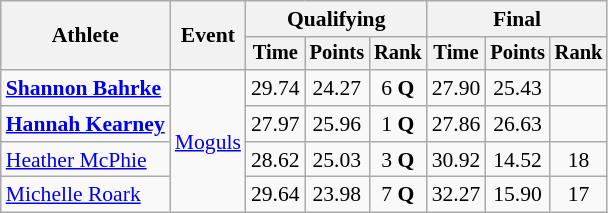<table class=wikitable style=font-size:90%;text-align:center>
<tr>
<th rowspan=2>Athlete</th>
<th rowspan=2>Event</th>
<th colspan=3>Qualifying</th>
<th colspan=3>Final</th>
</tr>
<tr style=font-size:95%>
<th>Time</th>
<th>Points</th>
<th>Rank</th>
<th>Time</th>
<th>Points</th>
<th>Rank</th>
</tr>
<tr>
<td align=left><strong><a href='#'>Shannon Bahrke</a></strong></td>
<td align=left rowspan=4><a href='#'>Moguls</a></td>
<td>29.74</td>
<td>24.27</td>
<td>6 <strong>Q</strong></td>
<td>27.90</td>
<td>25.43</td>
<td></td>
</tr>
<tr>
<td align=left><strong><a href='#'>Hannah Kearney</a></strong></td>
<td>27.97</td>
<td>25.96</td>
<td>1 <strong>Q</strong></td>
<td>27.86</td>
<td>26.63</td>
<td></td>
</tr>
<tr>
<td align=left><a href='#'>Heather McPhie</a></td>
<td>28.62</td>
<td>25.03</td>
<td>3 <strong>Q</strong></td>
<td>30.92</td>
<td>14.52</td>
<td>18</td>
</tr>
<tr>
<td align=left><a href='#'>Michelle Roark</a></td>
<td>29.64</td>
<td>23.98</td>
<td>7 <strong>Q</strong></td>
<td>32.27</td>
<td>15.90</td>
<td>17</td>
</tr>
</table>
